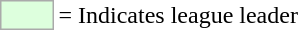<table>
<tr>
<td style="background:#DDFFDD; border:1px solid #aaa; width:2em;"></td>
<td>= Indicates league leader</td>
</tr>
</table>
